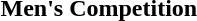<table>
<tr>
<td><strong>Men's Competition</strong></td>
<td></td>
<td></td>
<td></td>
</tr>
<tr>
</tr>
</table>
